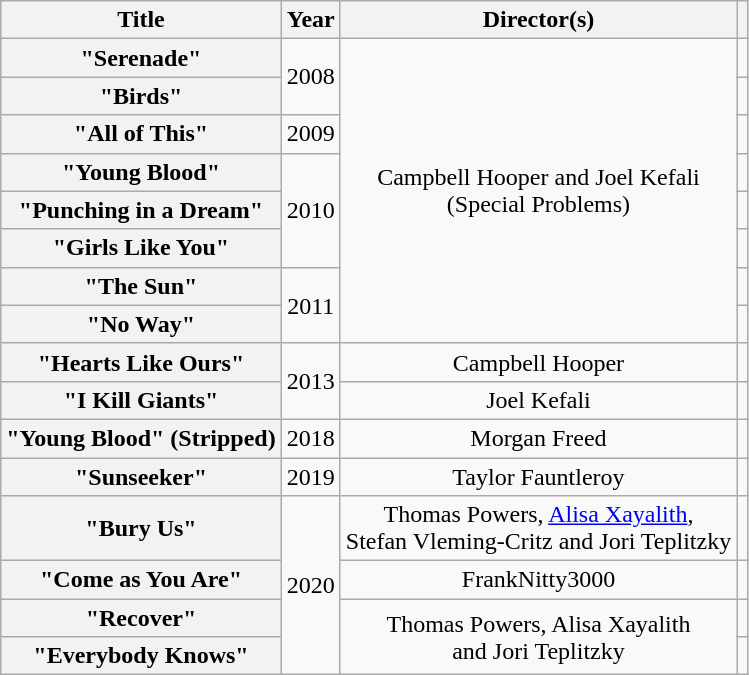<table class="wikitable plainrowheaders" style="text-align:center;">
<tr>
<th scope="col">Title</th>
<th scope="col">Year</th>
<th scope="col">Director(s)</th>
<th scope="col"></th>
</tr>
<tr>
<th scope="row">"Serenade"</th>
<td rowspan="2">2008</td>
<td rowspan="8">Campbell Hooper and Joel Kefali<br>(Special Problems)</td>
<td></td>
</tr>
<tr>
<th scope="row">"Birds"</th>
<td></td>
</tr>
<tr>
<th scope="row">"All of This"</th>
<td>2009</td>
<td></td>
</tr>
<tr>
<th scope="row">"Young Blood"</th>
<td rowspan="3">2010</td>
<td></td>
</tr>
<tr>
<th scope="row">"Punching in a Dream"</th>
<td></td>
</tr>
<tr>
<th scope="row">"Girls Like You"</th>
<td></td>
</tr>
<tr>
<th scope="row">"The Sun"</th>
<td rowspan="2">2011</td>
<td></td>
</tr>
<tr>
<th scope="row">"No Way"</th>
<td></td>
</tr>
<tr>
<th scope="row">"Hearts Like Ours"</th>
<td rowspan="2">2013</td>
<td>Campbell Hooper</td>
<td></td>
</tr>
<tr>
<th scope="row">"I Kill Giants"</th>
<td>Joel Kefali</td>
<td></td>
</tr>
<tr>
<th scope="row">"Young Blood" (Stripped)</th>
<td>2018</td>
<td>Morgan Freed</td>
<td></td>
</tr>
<tr>
<th scope="row">"Sunseeker"</th>
<td>2019</td>
<td>Taylor Fauntleroy</td>
<td></td>
</tr>
<tr>
<th scope="row">"Bury Us"</th>
<td rowspan="4">2020</td>
<td>Thomas Powers, <a href='#'>Alisa Xayalith</a>,<br>Stefan Vleming-Critz and Jori Teplitzky</td>
<td></td>
</tr>
<tr>
<th scope="row">"Come as You Are"</th>
<td>FrankNitty3000</td>
<td></td>
</tr>
<tr>
<th scope="row">"Recover"</th>
<td rowspan="2">Thomas Powers, Alisa Xayalith<br>and Jori Teplitzky</td>
<td></td>
</tr>
<tr>
<th scope="row">"Everybody Knows"</th>
<td></td>
</tr>
</table>
